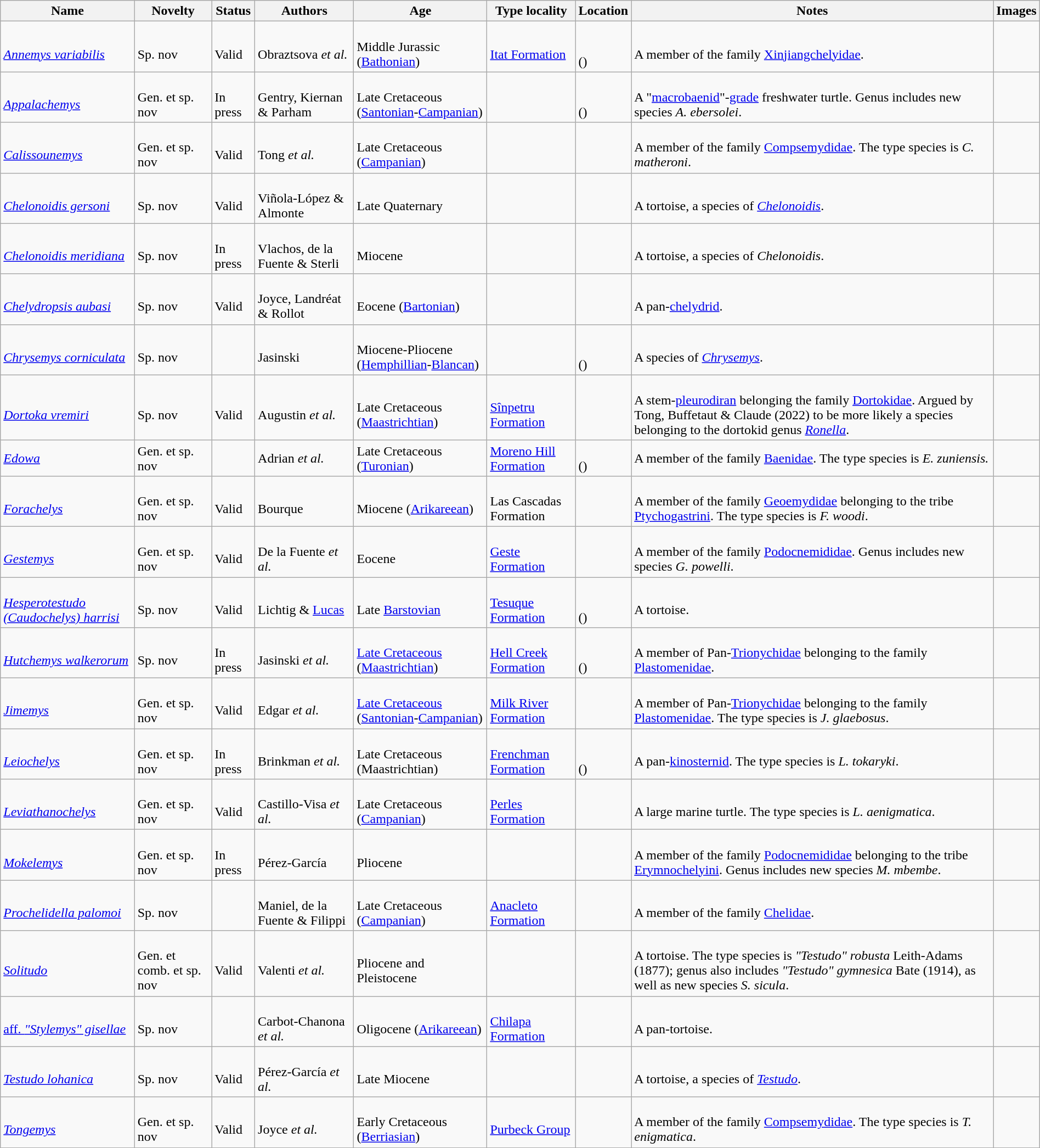<table class="wikitable sortable" align="center" width="100%">
<tr>
<th>Name</th>
<th>Novelty</th>
<th>Status</th>
<th>Authors</th>
<th>Age</th>
<th>Type locality</th>
<th>Location</th>
<th>Notes</th>
<th>Images</th>
</tr>
<tr>
<td><br><em><a href='#'>Annemys variabilis</a></em></td>
<td><br>Sp. nov</td>
<td><br>Valid</td>
<td><br>Obraztsova <em>et al.</em></td>
<td><br>Middle Jurassic (<a href='#'>Bathonian</a>)</td>
<td><br><a href='#'>Itat Formation</a></td>
<td><br><br>()</td>
<td><br>A member of the family <a href='#'>Xinjiangchelyidae</a>.</td>
<td></td>
</tr>
<tr>
<td><br><em><a href='#'>Appalachemys</a></em></td>
<td><br>Gen. et sp. nov</td>
<td><br>In press</td>
<td><br>Gentry, Kiernan & Parham</td>
<td><br>Late Cretaceous (<a href='#'>Santonian</a>-<a href='#'>Campanian</a>)</td>
<td></td>
<td><br><br>()</td>
<td><br>A "<a href='#'>macrobaenid</a>"-<a href='#'>grade</a> freshwater turtle. Genus includes new species <em>A. ebersolei</em>.</td>
<td></td>
</tr>
<tr>
<td><br><em><a href='#'>Calissounemys</a></em></td>
<td><br>Gen. et sp. nov</td>
<td><br>Valid</td>
<td><br>Tong <em>et al.</em></td>
<td><br>Late Cretaceous (<a href='#'>Campanian</a>)</td>
<td></td>
<td><br></td>
<td><br>A member of the family <a href='#'>Compsemydidae</a>. The type species is <em>C. matheroni</em>.</td>
<td></td>
</tr>
<tr>
<td><br><em><a href='#'>Chelonoidis gersoni</a></em></td>
<td><br>Sp. nov</td>
<td><br>Valid</td>
<td><br>Viñola-López & Almonte</td>
<td><br>Late Quaternary</td>
<td></td>
<td><br></td>
<td><br>A tortoise, a species of <em><a href='#'>Chelonoidis</a></em>.</td>
<td></td>
</tr>
<tr>
<td><br><em><a href='#'>Chelonoidis meridiana</a></em></td>
<td><br>Sp. nov</td>
<td><br>In press</td>
<td><br>Vlachos, de la Fuente & Sterli</td>
<td><br>Miocene</td>
<td></td>
<td><br></td>
<td><br>A tortoise, a species of <em>Chelonoidis</em>.</td>
<td></td>
</tr>
<tr>
<td><br><em><a href='#'>Chelydropsis aubasi</a></em></td>
<td><br>Sp. nov</td>
<td><br>Valid</td>
<td><br>Joyce, Landréat & Rollot</td>
<td><br>Eocene (<a href='#'>Bartonian</a>)</td>
<td></td>
<td><br></td>
<td><br>A pan-<a href='#'>chelydrid</a>.</td>
<td></td>
</tr>
<tr>
<td><br><em><a href='#'>Chrysemys corniculata</a></em></td>
<td><br>Sp. nov</td>
<td></td>
<td><br>Jasinski</td>
<td><br>Miocene-Pliocene (<a href='#'>Hemphillian</a>-<a href='#'>Blancan</a>)</td>
<td></td>
<td><br><br>()</td>
<td><br>A species of <em><a href='#'>Chrysemys</a></em>.</td>
<td></td>
</tr>
<tr>
<td><br><em><a href='#'>Dortoka vremiri</a></em></td>
<td><br>Sp. nov</td>
<td><br>Valid</td>
<td><br>Augustin <em>et al.</em></td>
<td><br>Late Cretaceous (<a href='#'>Maastrichtian</a>)</td>
<td><br><a href='#'>Sînpetru Formation</a></td>
<td><br></td>
<td><br>A stem-<a href='#'>pleurodiran</a> belonging the family <a href='#'>Dortokidae</a>. Argued by Tong, Buffetaut & Claude (2022) to be more likely a species belonging to the dortokid genus <em><a href='#'>Ronella</a></em>.</td>
<td></td>
</tr>
<tr>
<td><em><a href='#'>Edowa</a></em></td>
<td>Gen. et sp. nov</td>
<td></td>
<td>Adrian <em>et al.</em></td>
<td>Late Cretaceous (<a href='#'>Turonian</a>)</td>
<td><a href='#'>Moreno Hill Formation</a></td>
<td><br>()</td>
<td>A member of the family <a href='#'>Baenidae</a>. The type species is <em>E. zuniensis.</em></td>
<td></td>
</tr>
<tr>
<td><br><em><a href='#'>Forachelys</a></em></td>
<td><br>Gen. et sp. nov</td>
<td><br>Valid</td>
<td><br>Bourque</td>
<td><br>Miocene (<a href='#'>Arikareean</a>)</td>
<td><br>Las Cascadas Formation</td>
<td><br></td>
<td><br>A member of the family <a href='#'>Geoemydidae</a> belonging to the tribe <a href='#'>Ptychogastrini</a>. The type species is <em>F. woodi</em>.</td>
<td></td>
</tr>
<tr>
<td><br><em><a href='#'>Gestemys</a></em></td>
<td><br>Gen. et sp. nov</td>
<td><br>Valid</td>
<td><br>De la Fuente <em>et al.</em></td>
<td><br>Eocene</td>
<td><br><a href='#'>Geste Formation</a></td>
<td><br></td>
<td><br>A member of the family <a href='#'>Podocnemididae</a>. Genus includes new species <em>G. powelli</em>.</td>
<td></td>
</tr>
<tr>
<td><br><em><a href='#'>Hesperotestudo (Caudochelys) harrisi</a></em></td>
<td><br>Sp. nov</td>
<td><br>Valid</td>
<td><br>Lichtig & <a href='#'>Lucas</a></td>
<td><br>Late <a href='#'>Barstovian</a></td>
<td><br><a href='#'>Tesuque Formation</a></td>
<td><br><br>()</td>
<td><br>A tortoise.</td>
<td></td>
</tr>
<tr>
<td><br><em><a href='#'>Hutchemys walkerorum</a></em></td>
<td><br>Sp. nov</td>
<td><br>In press</td>
<td><br>Jasinski <em>et al.</em></td>
<td><br><a href='#'>Late Cretaceous</a> (<a href='#'>Maastrichtian</a>)</td>
<td><br><a href='#'>Hell Creek Formation</a></td>
<td><br><br>()</td>
<td><br>A member of Pan-<a href='#'>Trionychidae</a> belonging to the family <a href='#'>Plastomenidae</a>.</td>
<td></td>
</tr>
<tr>
<td><br><em><a href='#'>Jimemys</a></em></td>
<td><br>Gen. et sp. nov</td>
<td><br>Valid</td>
<td><br>Edgar <em>et al.</em></td>
<td><br><a href='#'>Late Cretaceous</a> (<a href='#'>Santonian</a>-<a href='#'>Campanian</a>)</td>
<td><br><a href='#'>Milk River Formation</a></td>
<td><br></td>
<td><br>A member of Pan-<a href='#'>Trionychidae</a> belonging to the family <a href='#'>Plastomenidae</a>. The type species is <em>J. glaebosus</em>.</td>
<td></td>
</tr>
<tr>
<td><br><em><a href='#'>Leiochelys</a></em></td>
<td><br>Gen. et sp. nov</td>
<td><br>In press</td>
<td><br>Brinkman <em>et al.</em></td>
<td><br>Late Cretaceous (Maastrichtian)</td>
<td><br><a href='#'>Frenchman Formation</a></td>
<td><br><br>()</td>
<td><br>A pan-<a href='#'>kinosternid</a>. The type species is <em>L. tokaryki</em>.</td>
<td></td>
</tr>
<tr>
<td><br><em><a href='#'>Leviathanochelys</a></em></td>
<td><br>Gen. et sp. nov</td>
<td><br>Valid</td>
<td><br>Castillo-Visa <em>et al.</em></td>
<td><br>Late Cretaceous (<a href='#'>Campanian</a>)</td>
<td><br><a href='#'>Perles Formation</a></td>
<td><br></td>
<td><br>A large marine turtle. The type species is <em>L. aenigmatica</em>.</td>
<td><br></td>
</tr>
<tr>
<td><br><em><a href='#'>Mokelemys</a></em></td>
<td><br>Gen. et sp. nov</td>
<td><br>In press</td>
<td><br>Pérez-García</td>
<td><br>Pliocene</td>
<td></td>
<td><br></td>
<td><br>A member of the family <a href='#'>Podocnemididae</a> belonging to the tribe <a href='#'>Erymnochelyini</a>. Genus includes new species <em>M. mbembe</em>.</td>
<td></td>
</tr>
<tr>
<td><br><em><a href='#'>Prochelidella palomoi</a></em></td>
<td><br>Sp. nov</td>
<td></td>
<td><br>Maniel, de la Fuente & Filippi</td>
<td><br>Late Cretaceous (<a href='#'>Campanian</a>)</td>
<td><br><a href='#'>Anacleto Formation</a></td>
<td><br></td>
<td><br>A member of the family <a href='#'>Chelidae</a>.</td>
<td></td>
</tr>
<tr>
<td><br><em><a href='#'>Solitudo</a></em></td>
<td><br>Gen. et comb. et sp. nov</td>
<td><br>Valid</td>
<td><br>Valenti <em>et al.</em></td>
<td><br>Pliocene and Pleistocene</td>
<td></td>
<td><br><br>
<br>
</td>
<td><br>A tortoise. The type species is <em>"Testudo" robusta</em> Leith-Adams (1877); genus also includes <em>"Testudo" gymnesica</em> Bate (1914), as well as new species <em>S. sicula</em>.</td>
<td></td>
</tr>
<tr>
<td><br><a href='#'>aff. <em>"Stylemys" gisellae</em></a></td>
<td><br>Sp. nov</td>
<td></td>
<td><br>Carbot-Chanona <em>et al.</em></td>
<td><br>Oligocene (<a href='#'>Arikareean</a>)</td>
<td><br><a href='#'>Chilapa Formation</a></td>
<td><br></td>
<td><br>A pan-tortoise.</td>
<td></td>
</tr>
<tr>
<td><br><em><a href='#'>Testudo lohanica</a></em></td>
<td><br>Sp. nov</td>
<td><br>Valid</td>
<td><br>Pérez-García <em>et al.</em></td>
<td><br>Late Miocene</td>
<td></td>
<td><br></td>
<td><br>A tortoise, a species of <em><a href='#'>Testudo</a></em>.</td>
<td></td>
</tr>
<tr>
<td><br><em><a href='#'>Tongemys</a></em></td>
<td><br>Gen. et sp. nov</td>
<td><br>Valid</td>
<td><br>Joyce <em>et al.</em></td>
<td><br>Early Cretaceous (<a href='#'>Berriasian</a>)</td>
<td><br><a href='#'>Purbeck Group</a></td>
<td><br></td>
<td><br>A member of the family <a href='#'>Compsemydidae</a>. The type species is <em>T. enigmatica</em>.</td>
<td></td>
</tr>
<tr>
</tr>
</table>
